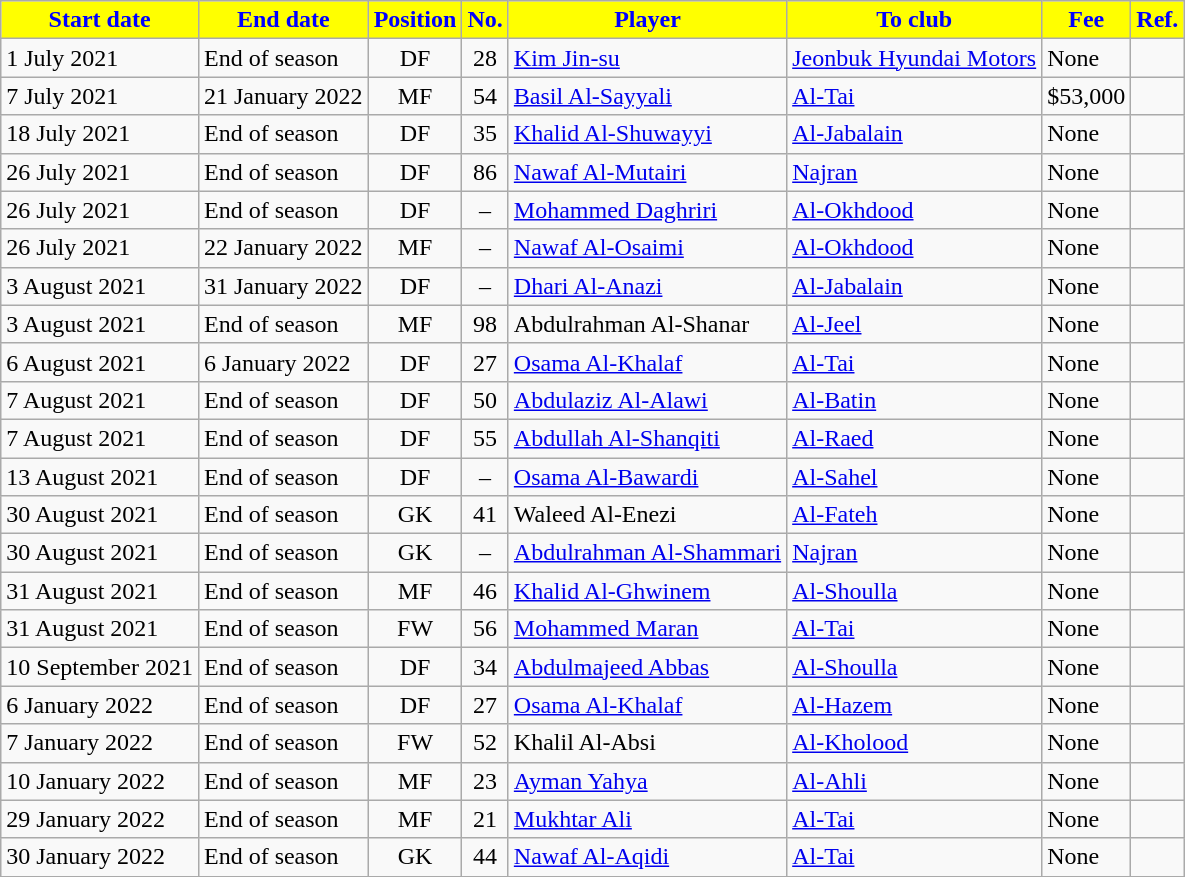<table class="wikitable sortable">
<tr>
<th style="background:yellow; color:blue;"><strong>Start date</strong></th>
<th style="background:yellow; color:blue;"><strong>End date</strong></th>
<th style="background:yellow; color:blue;"><strong>Position</strong></th>
<th style="background:yellow; color:blue;"><strong>No.</strong></th>
<th style="background:yellow; color:blue;"><strong>Player</strong></th>
<th style="background:yellow; color:blue;"><strong>To club</strong></th>
<th style="background:yellow; color:blue;"><strong>Fee</strong></th>
<th style="background:yellow; color:blue;"><strong>Ref.</strong></th>
</tr>
<tr>
<td>1 July 2021</td>
<td>End of season</td>
<td style="text-align:center;">DF</td>
<td style="text-align:center;">28</td>
<td style="text-align:left;"> <a href='#'>Kim Jin-su</a></td>
<td style="text-align:left;"> <a href='#'>Jeonbuk Hyundai Motors</a></td>
<td>None</td>
<td></td>
</tr>
<tr>
<td>7 July 2021</td>
<td>21 January 2022</td>
<td style="text-align:center;">MF</td>
<td style="text-align:center;">54</td>
<td style="text-align:left;"> <a href='#'>Basil Al-Sayyali</a></td>
<td style="text-align:left;"> <a href='#'>Al-Tai</a></td>
<td>$53,000</td>
<td></td>
</tr>
<tr>
<td>18 July 2021</td>
<td>End of season</td>
<td style="text-align:center;">DF</td>
<td style="text-align:center;">35</td>
<td style="text-align:left;"> <a href='#'>Khalid Al-Shuwayyi</a></td>
<td style="text-align:left;"> <a href='#'>Al-Jabalain</a></td>
<td>None</td>
<td></td>
</tr>
<tr>
<td>26 July 2021</td>
<td>End of season</td>
<td style="text-align:center;">DF</td>
<td style="text-align:center;">86</td>
<td style="text-align:left;"> <a href='#'>Nawaf Al-Mutairi</a></td>
<td style="text-align:left;"> <a href='#'>Najran</a></td>
<td>None</td>
<td></td>
</tr>
<tr>
<td>26 July 2021</td>
<td>End of season</td>
<td style="text-align:center;">DF</td>
<td style="text-align:center;">–</td>
<td style="text-align:left;"> <a href='#'>Mohammed Daghriri</a></td>
<td style="text-align:left;"> <a href='#'>Al-Okhdood</a></td>
<td>None</td>
<td></td>
</tr>
<tr>
<td>26 July 2021</td>
<td>22 January 2022</td>
<td style="text-align:center;">MF</td>
<td style="text-align:center;">–</td>
<td style="text-align:left;"> <a href='#'>Nawaf Al-Osaimi</a></td>
<td style="text-align:left;"> <a href='#'>Al-Okhdood</a></td>
<td>None</td>
<td></td>
</tr>
<tr>
<td>3 August 2021</td>
<td>31 January 2022</td>
<td style="text-align:center;">DF</td>
<td style="text-align:center;">–</td>
<td style="text-align:left;"> <a href='#'>Dhari Al-Anazi</a></td>
<td style="text-align:left;"> <a href='#'>Al-Jabalain</a></td>
<td>None</td>
<td></td>
</tr>
<tr>
<td>3 August 2021</td>
<td>End of season</td>
<td style="text-align:center;">MF</td>
<td style="text-align:center;">98</td>
<td style="text-align:left;"> Abdulrahman Al-Shanar</td>
<td style="text-align:left;"> <a href='#'>Al-Jeel</a></td>
<td>None</td>
<td></td>
</tr>
<tr>
<td>6 August 2021</td>
<td>6 January 2022</td>
<td style="text-align:center;">DF</td>
<td style="text-align:center;">27</td>
<td style="text-align:left;"> <a href='#'>Osama Al-Khalaf</a></td>
<td style="text-align:left;"> <a href='#'>Al-Tai</a></td>
<td>None</td>
<td></td>
</tr>
<tr>
<td>7 August 2021</td>
<td>End of season</td>
<td style="text-align:center;">DF</td>
<td style="text-align:center;">50</td>
<td style="text-align:left;"> <a href='#'>Abdulaziz Al-Alawi</a></td>
<td style="text-align:left;"> <a href='#'>Al-Batin</a></td>
<td>None</td>
<td></td>
</tr>
<tr>
<td>7 August 2021</td>
<td>End of season</td>
<td style="text-align:center;">DF</td>
<td style="text-align:center;">55</td>
<td style="text-align:left;"> <a href='#'>Abdullah Al-Shanqiti</a></td>
<td style="text-align:left;"> <a href='#'>Al-Raed</a></td>
<td>None</td>
<td></td>
</tr>
<tr>
<td>13 August 2021</td>
<td>End of season</td>
<td style="text-align:center;">DF</td>
<td style="text-align:center;">–</td>
<td style="text-align:left;"> <a href='#'>Osama Al-Bawardi</a></td>
<td style="text-align:left;"> <a href='#'>Al-Sahel</a></td>
<td>None</td>
<td></td>
</tr>
<tr>
<td>30 August 2021</td>
<td>End of season</td>
<td style="text-align:center;">GK</td>
<td style="text-align:center;">41</td>
<td style="text-align:left;"> Waleed Al-Enezi</td>
<td style="text-align:left;"> <a href='#'>Al-Fateh</a></td>
<td>None</td>
<td></td>
</tr>
<tr>
<td>30 August 2021</td>
<td>End of season</td>
<td style="text-align:center;">GK</td>
<td style="text-align:center;">–</td>
<td style="text-align:left;"> <a href='#'>Abdulrahman Al-Shammari</a></td>
<td style="text-align:left;"> <a href='#'>Najran</a></td>
<td>None</td>
<td></td>
</tr>
<tr>
<td>31 August 2021</td>
<td>End of season</td>
<td style="text-align:center;">MF</td>
<td style="text-align:center;">46</td>
<td style="text-align:left;"> <a href='#'>Khalid Al-Ghwinem</a></td>
<td style="text-align:left;"> <a href='#'>Al-Shoulla</a></td>
<td>None</td>
<td></td>
</tr>
<tr>
<td>31 August 2021</td>
<td>End of season</td>
<td style="text-align:center;">FW</td>
<td style="text-align:center;">56</td>
<td style="text-align:left;"> <a href='#'>Mohammed Maran</a></td>
<td style="text-align:left;"> <a href='#'>Al-Tai</a></td>
<td>None</td>
<td></td>
</tr>
<tr>
<td>10 September 2021</td>
<td>End of season</td>
<td style="text-align:center;">DF</td>
<td style="text-align:center;">34</td>
<td style="text-align:left;"> <a href='#'>Abdulmajeed Abbas</a></td>
<td style="text-align:left;"> <a href='#'>Al-Shoulla</a></td>
<td>None</td>
<td></td>
</tr>
<tr>
<td>6 January 2022</td>
<td>End of season</td>
<td style="text-align:center;">DF</td>
<td style="text-align:center;">27</td>
<td style="text-align:left;"> <a href='#'>Osama Al-Khalaf</a></td>
<td style="text-align:left;"> <a href='#'>Al-Hazem</a></td>
<td>None</td>
<td></td>
</tr>
<tr>
<td>7 January 2022</td>
<td>End of season</td>
<td style="text-align:center;">FW</td>
<td style="text-align:center;">52</td>
<td style="text-align:left;"> Khalil Al-Absi</td>
<td style="text-align:left;"> <a href='#'>Al-Kholood</a></td>
<td>None</td>
<td></td>
</tr>
<tr>
<td>10 January 2022</td>
<td>End of season</td>
<td style="text-align:center;">MF</td>
<td style="text-align:center;">23</td>
<td style="text-align:left;"> <a href='#'>Ayman Yahya</a></td>
<td style="text-align:left;"> <a href='#'>Al-Ahli</a></td>
<td>None</td>
<td></td>
</tr>
<tr>
<td>29 January 2022</td>
<td>End of season</td>
<td style="text-align:center;">MF</td>
<td style="text-align:center;">21</td>
<td style="text-align:left;"> <a href='#'>Mukhtar Ali</a></td>
<td style="text-align:left;"> <a href='#'>Al-Tai</a></td>
<td>None</td>
<td></td>
</tr>
<tr>
<td>30 January 2022</td>
<td>End of season</td>
<td style="text-align:center;">GK</td>
<td style="text-align:center;">44</td>
<td style="text-align:left;"> <a href='#'>Nawaf Al-Aqidi</a></td>
<td style="text-align:left;"> <a href='#'>Al-Tai</a></td>
<td>None</td>
<td></td>
</tr>
<tr>
</tr>
</table>
